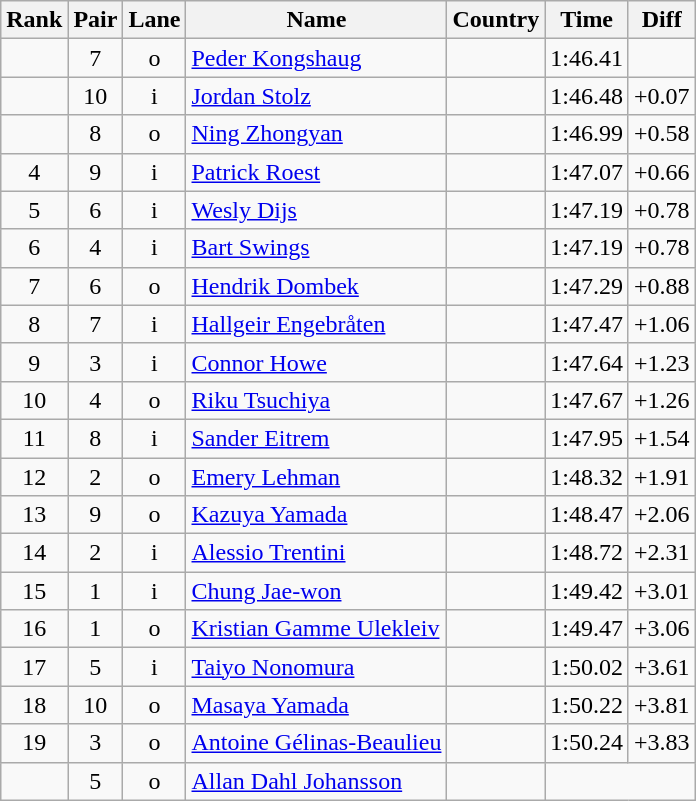<table class="wikitable sortable" style="text-align:center">
<tr>
<th>Rank</th>
<th>Pair</th>
<th>Lane</th>
<th>Name</th>
<th>Country</th>
<th>Time</th>
<th>Diff</th>
</tr>
<tr>
<td></td>
<td>7</td>
<td>o</td>
<td align=left><a href='#'>Peder Kongshaug</a></td>
<td align=left></td>
<td>1:46.41</td>
<td></td>
</tr>
<tr>
<td></td>
<td>10</td>
<td>i</td>
<td align=left><a href='#'>Jordan Stolz</a></td>
<td align=left></td>
<td>1:46.48</td>
<td>+0.07</td>
</tr>
<tr>
<td></td>
<td>8</td>
<td>o</td>
<td align=left><a href='#'>Ning Zhongyan</a></td>
<td align=left></td>
<td>1:46.99</td>
<td>+0.58</td>
</tr>
<tr>
<td>4</td>
<td>9</td>
<td>i</td>
<td align=left><a href='#'>Patrick Roest</a></td>
<td align=left></td>
<td>1:47.07</td>
<td>+0.66</td>
</tr>
<tr>
<td>5</td>
<td>6</td>
<td>i</td>
<td align=left><a href='#'>Wesly Dijs</a></td>
<td align=left></td>
<td>1:47.19</td>
<td>+0.78</td>
</tr>
<tr>
<td>6</td>
<td>4</td>
<td>i</td>
<td align=left><a href='#'>Bart Swings</a></td>
<td align=left></td>
<td>1:47.19</td>
<td>+0.78</td>
</tr>
<tr>
<td>7</td>
<td>6</td>
<td>o</td>
<td align=left><a href='#'>Hendrik Dombek</a></td>
<td align=left></td>
<td>1:47.29</td>
<td>+0.88</td>
</tr>
<tr>
<td>8</td>
<td>7</td>
<td>i</td>
<td align=left><a href='#'>Hallgeir Engebråten</a></td>
<td align=left></td>
<td>1:47.47</td>
<td>+1.06</td>
</tr>
<tr>
<td>9</td>
<td>3</td>
<td>i</td>
<td align=left><a href='#'>Connor Howe</a></td>
<td align=left></td>
<td>1:47.64</td>
<td>+1.23</td>
</tr>
<tr>
<td>10</td>
<td>4</td>
<td>o</td>
<td align=left><a href='#'>Riku Tsuchiya</a></td>
<td align=left></td>
<td>1:47.67</td>
<td>+1.26</td>
</tr>
<tr>
<td>11</td>
<td>8</td>
<td>i</td>
<td align=left><a href='#'>Sander Eitrem</a></td>
<td align=left></td>
<td>1:47.95</td>
<td>+1.54</td>
</tr>
<tr>
<td>12</td>
<td>2</td>
<td>o</td>
<td align=left><a href='#'>Emery Lehman</a></td>
<td align=left></td>
<td>1:48.32</td>
<td>+1.91</td>
</tr>
<tr>
<td>13</td>
<td>9</td>
<td>o</td>
<td align=left><a href='#'>Kazuya Yamada</a></td>
<td align=left></td>
<td>1:48.47</td>
<td>+2.06</td>
</tr>
<tr>
<td>14</td>
<td>2</td>
<td>i</td>
<td align=left><a href='#'>Alessio Trentini</a></td>
<td align=left></td>
<td>1:48.72</td>
<td>+2.31</td>
</tr>
<tr>
<td>15</td>
<td>1</td>
<td>i</td>
<td align=left><a href='#'>Chung Jae-won</a></td>
<td align=left></td>
<td>1:49.42</td>
<td>+3.01</td>
</tr>
<tr>
<td>16</td>
<td>1</td>
<td>o</td>
<td align=left><a href='#'>Kristian Gamme Ulekleiv</a></td>
<td align=left></td>
<td>1:49.47</td>
<td>+3.06</td>
</tr>
<tr>
<td>17</td>
<td>5</td>
<td>i</td>
<td align=left><a href='#'>Taiyo Nonomura</a></td>
<td align=left></td>
<td>1:50.02</td>
<td>+3.61</td>
</tr>
<tr>
<td>18</td>
<td>10</td>
<td>o</td>
<td align=left><a href='#'>Masaya Yamada</a></td>
<td align=left></td>
<td>1:50.22</td>
<td>+3.81</td>
</tr>
<tr>
<td>19</td>
<td>3</td>
<td>o</td>
<td align=left><a href='#'>Antoine Gélinas-Beaulieu</a></td>
<td align=left></td>
<td>1:50.24</td>
<td>+3.83</td>
</tr>
<tr>
<td></td>
<td>5</td>
<td>o</td>
<td align=left><a href='#'>Allan Dahl Johansson</a></td>
<td align=left></td>
<td colspan=2></td>
</tr>
</table>
